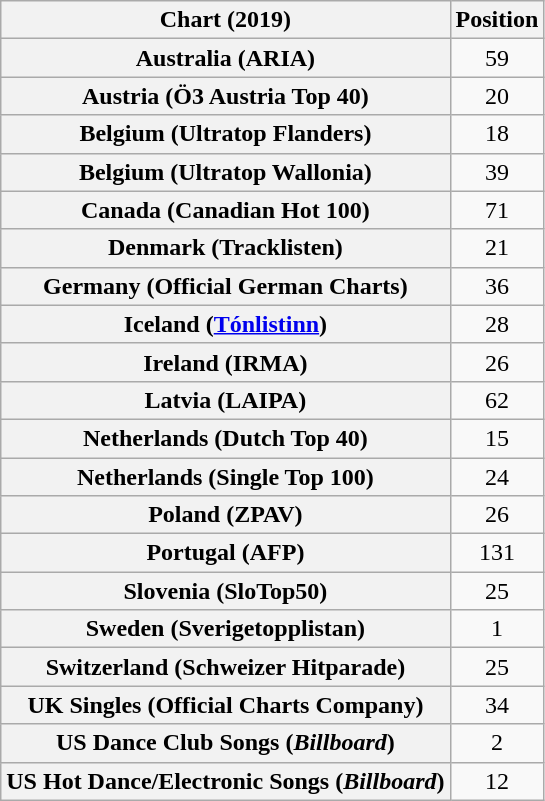<table class="wikitable sortable plainrowheaders" style="text-align:center">
<tr>
<th scope="col">Chart (2019)</th>
<th scope="col">Position</th>
</tr>
<tr>
<th scope="row">Australia (ARIA)</th>
<td>59</td>
</tr>
<tr>
<th scope="row">Austria (Ö3 Austria Top 40)</th>
<td>20</td>
</tr>
<tr>
<th scope="row">Belgium (Ultratop Flanders)</th>
<td>18</td>
</tr>
<tr>
<th scope="row">Belgium (Ultratop Wallonia)</th>
<td>39</td>
</tr>
<tr>
<th scope="row">Canada (Canadian Hot 100)</th>
<td>71</td>
</tr>
<tr>
<th scope="row">Denmark (Tracklisten)</th>
<td>21</td>
</tr>
<tr>
<th scope="row">Germany (Official German Charts)</th>
<td>36</td>
</tr>
<tr>
<th scope="row">Iceland (<a href='#'>Tónlistinn</a>)</th>
<td>28</td>
</tr>
<tr>
<th scope="row">Ireland (IRMA)</th>
<td>26</td>
</tr>
<tr>
<th scope="row">Latvia (LAIPA)</th>
<td>62</td>
</tr>
<tr>
<th scope="row">Netherlands (Dutch Top 40)</th>
<td>15</td>
</tr>
<tr>
<th scope="row">Netherlands (Single Top 100)</th>
<td>24</td>
</tr>
<tr>
<th scope="row">Poland (ZPAV)</th>
<td>26</td>
</tr>
<tr>
<th scope="row">Portugal (AFP)</th>
<td>131</td>
</tr>
<tr>
<th scope="row">Slovenia (SloTop50)</th>
<td>25</td>
</tr>
<tr>
<th scope="row">Sweden (Sverigetopplistan)</th>
<td>1</td>
</tr>
<tr>
<th scope="row">Switzerland (Schweizer Hitparade)</th>
<td>25</td>
</tr>
<tr>
<th scope="row">UK Singles (Official Charts Company)</th>
<td>34</td>
</tr>
<tr>
<th scope="row">US Dance Club Songs (<em>Billboard</em>)</th>
<td>2</td>
</tr>
<tr>
<th scope="row">US Hot Dance/Electronic Songs (<em>Billboard</em>)</th>
<td>12</td>
</tr>
</table>
